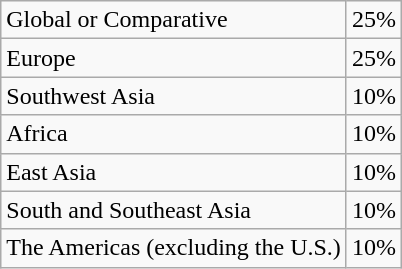<table class="wikitable">
<tr>
<td>Global or Comparative</td>
<td>25%</td>
</tr>
<tr>
<td>Europe</td>
<td>25%</td>
</tr>
<tr>
<td>Southwest Asia</td>
<td>10%</td>
</tr>
<tr>
<td>Africa</td>
<td>10%</td>
</tr>
<tr>
<td>East Asia</td>
<td>10%</td>
</tr>
<tr>
<td>South and Southeast Asia</td>
<td>10%</td>
</tr>
<tr>
<td>The Americas (excluding the U.S.)</td>
<td>10%</td>
</tr>
</table>
